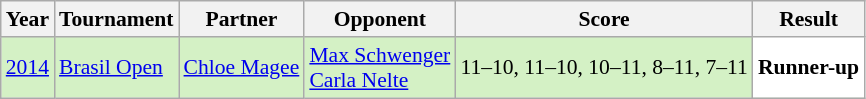<table class="sortable wikitable" style="font-size: 90%;">
<tr>
<th>Year</th>
<th>Tournament</th>
<th>Partner</th>
<th>Opponent</th>
<th>Score</th>
<th>Result</th>
</tr>
<tr style="background:#D4F1C5">
<td align="center"><a href='#'>2014</a></td>
<td align="left"><a href='#'>Brasil Open</a></td>
<td align="left"> <a href='#'>Chloe Magee</a></td>
<td align="left"> <a href='#'>Max Schwenger</a><br> <a href='#'>Carla Nelte</a></td>
<td align="left">11–10, 11–10, 10–11, 8–11, 7–11</td>
<td style="text-align:left; background:white"> <strong>Runner-up</strong></td>
</tr>
</table>
